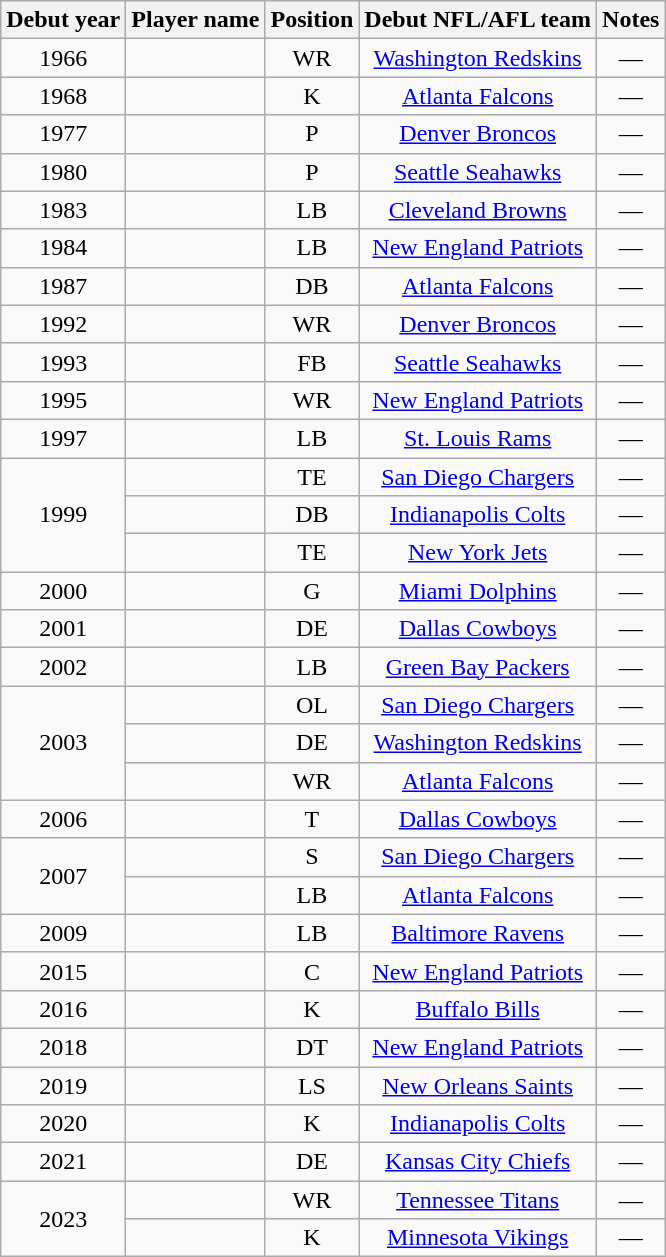<table class="wikitable sortable" style="text-align:center">
<tr>
<th>Debut year</th>
<th>Player name</th>
<th>Position</th>
<th>Debut NFL/AFL team</th>
<th>Notes</th>
</tr>
<tr>
<td align="center">1966</td>
<td align="center"></td>
<td align="center">WR</td>
<td align="center"><a href='#'>Washington Redskins</a></td>
<td align="center">—</td>
</tr>
<tr>
<td align="center">1968</td>
<td align="center"></td>
<td align="center">K</td>
<td align="center"><a href='#'>Atlanta Falcons</a></td>
<td align="center">—</td>
</tr>
<tr>
<td align="center">1977</td>
<td align="center"></td>
<td align="center">P</td>
<td align="center"><a href='#'>Denver Broncos</a></td>
<td align="center">—</td>
</tr>
<tr>
<td align="center">1980</td>
<td align="center"></td>
<td align="center">P</td>
<td align="center"><a href='#'>Seattle Seahawks</a></td>
<td align="center">—</td>
</tr>
<tr>
<td align="center">1983</td>
<td align="center"></td>
<td align="center">LB</td>
<td align="center"><a href='#'>Cleveland Browns</a></td>
<td align="center">—</td>
</tr>
<tr>
<td align="center">1984</td>
<td align="center"></td>
<td align="center">LB</td>
<td align="center"><a href='#'>New England Patriots</a></td>
<td align="center">—</td>
</tr>
<tr>
<td align="center">1987</td>
<td align="center"></td>
<td align="center">DB</td>
<td align="center"><a href='#'>Atlanta Falcons</a></td>
<td align="center">—</td>
</tr>
<tr>
<td align="center">1992</td>
<td align="center"></td>
<td align="center">WR</td>
<td align="center"><a href='#'>Denver Broncos</a></td>
<td align="center">—</td>
</tr>
<tr>
<td align="center">1993</td>
<td align="center"></td>
<td align="center">FB</td>
<td align="center"><a href='#'>Seattle Seahawks</a></td>
<td align="center">—</td>
</tr>
<tr>
<td align="center">1995</td>
<td align="center"></td>
<td align="center">WR</td>
<td align="center"><a href='#'>New England Patriots</a></td>
<td align="center">—</td>
</tr>
<tr>
<td align="center">1997</td>
<td align="center"></td>
<td align="center">LB</td>
<td align="center"><a href='#'>St. Louis Rams</a></td>
<td align="center">—</td>
</tr>
<tr>
<td rowspan="3">1999</td>
<td align="center"></td>
<td align="center">TE</td>
<td align="center"><a href='#'>San Diego Chargers</a></td>
<td align="center">—</td>
</tr>
<tr>
<td align="center"></td>
<td align="center">DB</td>
<td align="center"><a href='#'>Indianapolis Colts</a></td>
<td align="center">—</td>
</tr>
<tr>
<td align="center"></td>
<td align="center">TE</td>
<td align="center"><a href='#'>New York Jets</a></td>
<td align="center">—</td>
</tr>
<tr>
<td align="center">2000</td>
<td align="center"></td>
<td align="center">G</td>
<td align="center"><a href='#'>Miami Dolphins</a></td>
<td align="center">—</td>
</tr>
<tr>
<td align="center">2001</td>
<td align="center"></td>
<td align="center">DE</td>
<td align="center"><a href='#'>Dallas Cowboys</a></td>
<td align="center">—</td>
</tr>
<tr>
<td align="center">2002</td>
<td align="center"></td>
<td align="center">LB</td>
<td align="center"><a href='#'>Green Bay Packers</a></td>
<td align="center">—</td>
</tr>
<tr>
<td rowspan="3">2003</td>
<td align="center"></td>
<td align="center">OL</td>
<td align="center"><a href='#'>San Diego Chargers</a></td>
<td align="center">—</td>
</tr>
<tr>
<td align="center"></td>
<td align="center">DE</td>
<td align="center"><a href='#'>Washington Redskins</a></td>
<td align="center">—</td>
</tr>
<tr>
<td align="center"></td>
<td align="center">WR</td>
<td align="center"><a href='#'>Atlanta Falcons</a></td>
<td align="center">—</td>
</tr>
<tr>
<td align="center">2006</td>
<td align="center"></td>
<td align="center">T</td>
<td align="center"><a href='#'>Dallas Cowboys</a></td>
<td align="center">—</td>
</tr>
<tr>
<td rowspan="2">2007</td>
<td align="center"></td>
<td align="center">S</td>
<td align="center"><a href='#'>San Diego Chargers</a></td>
<td align="center">—</td>
</tr>
<tr>
<td align="center"></td>
<td align="center">LB</td>
<td align="center"><a href='#'>Atlanta Falcons</a></td>
<td align="center">—</td>
</tr>
<tr>
<td align="center">2009</td>
<td align="center"></td>
<td align="center">LB</td>
<td align="center"><a href='#'>Baltimore Ravens</a></td>
<td align="center">—</td>
</tr>
<tr>
<td align="center">2015</td>
<td align="center"></td>
<td align="center">C</td>
<td align="center"><a href='#'>New England Patriots</a></td>
<td align="center">—</td>
</tr>
<tr>
<td align="center">2016</td>
<td align="center"></td>
<td align="center">K</td>
<td align="center"><a href='#'>Buffalo Bills</a></td>
<td align="center">—</td>
</tr>
<tr>
<td align="center">2018</td>
<td align="center"></td>
<td align="center">DT</td>
<td align="center"><a href='#'>New England Patriots</a></td>
<td align="center">—</td>
</tr>
<tr>
<td align="center">2019</td>
<td align="center"></td>
<td align="center">LS</td>
<td align="center"><a href='#'>New Orleans Saints</a></td>
<td align="center">—</td>
</tr>
<tr>
<td align="center">2020</td>
<td align="center"></td>
<td align="center">K</td>
<td align="center"><a href='#'>Indianapolis Colts</a></td>
<td align="center">—</td>
</tr>
<tr>
<td align="center">2021</td>
<td align="center"></td>
<td align="center">DE</td>
<td align="center"><a href='#'>Kansas City Chiefs</a></td>
<td align="center">—</td>
</tr>
<tr>
<td rowspan="2">2023</td>
<td align="center"></td>
<td align="center">WR</td>
<td align="center"><a href='#'>Tennessee Titans</a></td>
<td align="center">—</td>
</tr>
<tr>
<td align="center"></td>
<td align="center">K</td>
<td align="center"><a href='#'>Minnesota Vikings</a></td>
<td align="center">—</td>
</tr>
</table>
